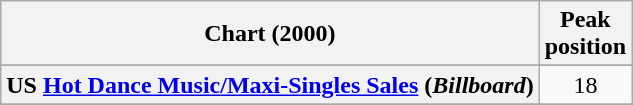<table class="wikitable sortable plainrowheaders">
<tr>
<th>Chart (2000)</th>
<th>Peak<br>position</th>
</tr>
<tr>
</tr>
<tr>
</tr>
<tr>
<th scope="row">US <a href='#'>Hot Dance Music/Maxi-Singles Sales</a> (<em>Billboard</em>)</th>
<td style="text-align:center;">18</td>
</tr>
<tr>
</tr>
</table>
